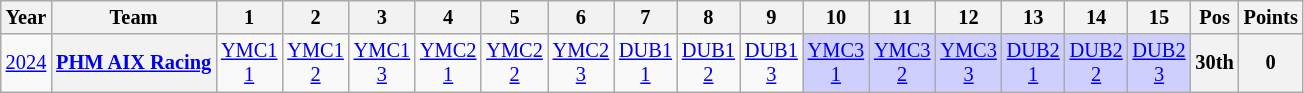<table class="wikitable" style="text-align:center; font-size:85%">
<tr>
<th>Year</th>
<th>Team</th>
<th>1</th>
<th>2</th>
<th>3</th>
<th>4</th>
<th>5</th>
<th>6</th>
<th>7</th>
<th>8</th>
<th>9</th>
<th>10</th>
<th>11</th>
<th>12</th>
<th>13</th>
<th>14</th>
<th>15</th>
<th>Pos</th>
<th>Points</th>
</tr>
<tr>
<td><a href='#'>2024</a></td>
<th nowrap><a href='#'>PHM AIX Racing</a></th>
<td style="background:#;"><a href='#'>YMC1<br>1</a></td>
<td style="background:#;"><a href='#'>YMC1<br>2</a></td>
<td style="background:#;"><a href='#'>YMC1<br>3</a></td>
<td style="background:#;"><a href='#'>YMC2<br>1</a></td>
<td style="background:#;"><a href='#'>YMC2<br>2</a></td>
<td style="background:#;"><a href='#'>YMC2<br>3</a></td>
<td style="background:#;"><a href='#'>DUB1<br>1</a></td>
<td style="background:#;"><a href='#'>DUB1<br>2</a></td>
<td style="background:#;"><a href='#'>DUB1<br>3</a></td>
<td style="background:#CFCFFF;"><a href='#'>YMC3<br>1</a><br></td>
<td style="background:#CFCFFF;"><a href='#'>YMC3<br>2</a><br></td>
<td style="background:#CFCFFF;"><a href='#'>YMC3<br>3</a><br></td>
<td style="background:#CFCFFF;"><a href='#'>DUB2<br>1</a><br></td>
<td style="background:#CFCFFF;"><a href='#'>DUB2<br>2</a><br></td>
<td style="background:#CFCFFF;"><a href='#'>DUB2<br>3</a><br></td>
<th>30th</th>
<th>0</th>
</tr>
</table>
